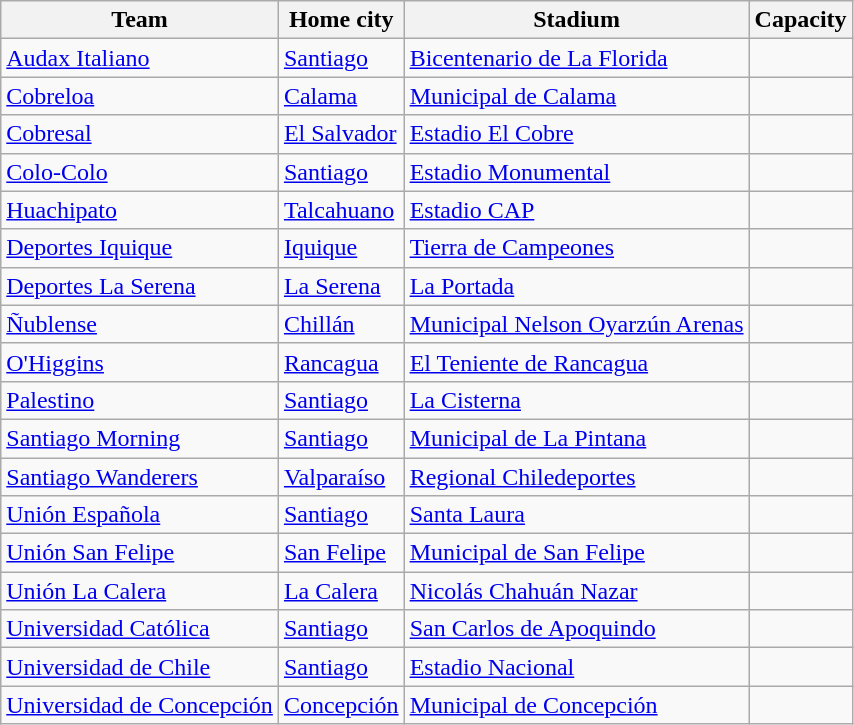<table class="wikitable sortable">
<tr>
<th>Team</th>
<th>Home city</th>
<th>Stadium</th>
<th>Capacity</th>
</tr>
<tr>
<td><a href='#'>Audax Italiano</a></td>
<td><a href='#'>Santiago</a></td>
<td><a href='#'>Bicentenario de La Florida</a></td>
<td align="center"></td>
</tr>
<tr>
<td><a href='#'>Cobreloa</a></td>
<td><a href='#'>Calama</a></td>
<td><a href='#'>Municipal de Calama</a></td>
<td align="center"></td>
</tr>
<tr>
<td><a href='#'>Cobresal</a></td>
<td><a href='#'>El Salvador</a></td>
<td><a href='#'>Estadio El Cobre</a></td>
<td align="center"></td>
</tr>
<tr>
<td><a href='#'>Colo-Colo</a></td>
<td><a href='#'>Santiago</a></td>
<td><a href='#'>Estadio Monumental</a></td>
<td align="center"></td>
</tr>
<tr>
<td><a href='#'>Huachipato</a></td>
<td><a href='#'>Talcahuano</a></td>
<td><a href='#'>Estadio CAP</a></td>
<td align="center"></td>
</tr>
<tr>
<td><a href='#'>Deportes Iquique</a></td>
<td><a href='#'>Iquique</a></td>
<td><a href='#'>Tierra de Campeones</a></td>
<td align="center"></td>
</tr>
<tr>
<td><a href='#'>Deportes La Serena</a></td>
<td><a href='#'>La Serena</a></td>
<td><a href='#'>La Portada</a></td>
<td align="center"></td>
</tr>
<tr>
<td><a href='#'>Ñublense</a></td>
<td><a href='#'>Chillán</a></td>
<td><a href='#'>Municipal Nelson Oyarzún Arenas</a></td>
<td align="center"></td>
</tr>
<tr>
<td><a href='#'>O'Higgins</a></td>
<td><a href='#'>Rancagua</a></td>
<td><a href='#'>El Teniente de Rancagua</a></td>
<td align="center"></td>
</tr>
<tr>
<td><a href='#'>Palestino</a></td>
<td><a href='#'>Santiago</a></td>
<td><a href='#'>La Cisterna</a></td>
<td align="center"></td>
</tr>
<tr>
<td><a href='#'>Santiago Morning</a></td>
<td><a href='#'>Santiago</a></td>
<td><a href='#'>Municipal de La Pintana</a></td>
<td align="center"></td>
</tr>
<tr>
<td><a href='#'>Santiago Wanderers</a></td>
<td><a href='#'>Valparaíso</a></td>
<td><a href='#'>Regional Chiledeportes</a></td>
<td align="center"></td>
</tr>
<tr>
<td><a href='#'>Unión Española</a></td>
<td><a href='#'>Santiago</a></td>
<td><a href='#'>Santa Laura</a></td>
<td align="center"></td>
</tr>
<tr>
<td><a href='#'>Unión San Felipe</a></td>
<td><a href='#'>San Felipe</a></td>
<td><a href='#'>Municipal de San Felipe</a></td>
<td align="center"></td>
</tr>
<tr>
<td><a href='#'>Unión La Calera</a></td>
<td><a href='#'>La Calera</a></td>
<td><a href='#'>Nicolás Chahuán Nazar</a></td>
<td align="center"></td>
</tr>
<tr>
<td><a href='#'>Universidad Católica</a></td>
<td><a href='#'>Santiago</a></td>
<td><a href='#'>San Carlos de Apoquindo</a></td>
<td align="center"></td>
</tr>
<tr>
<td><a href='#'>Universidad de Chile</a></td>
<td><a href='#'>Santiago</a></td>
<td><a href='#'>Estadio Nacional</a></td>
<td align="center"></td>
</tr>
<tr>
<td><a href='#'>Universidad de Concepción</a></td>
<td><a href='#'>Concepción</a></td>
<td><a href='#'>Municipal de Concepción</a></td>
<td align="center"></td>
</tr>
</table>
